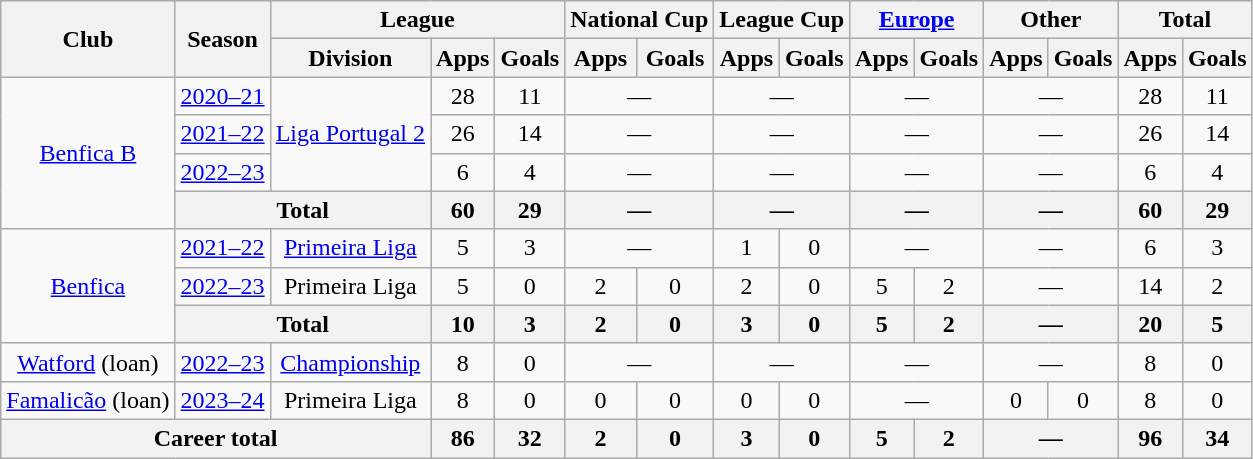<table class="wikitable" style="text-align:center">
<tr>
<th rowspan="2">Club</th>
<th rowspan="2">Season</th>
<th colspan="3">League</th>
<th colspan="2">National Cup</th>
<th colspan="2">League Cup</th>
<th colspan="2"><a href='#'>Europe</a></th>
<th colspan="2">Other</th>
<th colspan="2">Total</th>
</tr>
<tr>
<th>Division</th>
<th>Apps</th>
<th>Goals</th>
<th>Apps</th>
<th>Goals</th>
<th>Apps</th>
<th>Goals</th>
<th>Apps</th>
<th>Goals</th>
<th>Apps</th>
<th>Goals</th>
<th>Apps</th>
<th>Goals</th>
</tr>
<tr>
<td rowspan="4"><a href='#'>Benfica B</a></td>
<td><a href='#'>2020–21</a></td>
<td rowspan="3"><a href='#'>Liga Portugal 2</a></td>
<td>28</td>
<td>11</td>
<td colspan="2">—</td>
<td colspan="2">—</td>
<td colspan="2">—</td>
<td colspan="2">—</td>
<td>28</td>
<td>11</td>
</tr>
<tr>
<td><a href='#'>2021–22</a></td>
<td>26</td>
<td>14</td>
<td colspan="2">—</td>
<td colspan="2">—</td>
<td colspan="2">—</td>
<td colspan="2">—</td>
<td>26</td>
<td>14</td>
</tr>
<tr>
<td><a href='#'>2022–23</a></td>
<td>6</td>
<td>4</td>
<td colspan="2">—</td>
<td colspan="2">—</td>
<td colspan="2">—</td>
<td colspan="2">—</td>
<td>6</td>
<td>4</td>
</tr>
<tr>
<th colspan="2">Total</th>
<th>60</th>
<th>29</th>
<th colspan="2">—</th>
<th colspan="2">—</th>
<th colspan="2">—</th>
<th colspan="2">—</th>
<th>60</th>
<th>29</th>
</tr>
<tr>
<td rowspan="3"><a href='#'>Benfica</a></td>
<td><a href='#'>2021–22</a></td>
<td rowspan="1"><a href='#'>Primeira Liga</a></td>
<td>5</td>
<td>3</td>
<td colspan="2">—</td>
<td>1</td>
<td>0</td>
<td colspan="2">—</td>
<td colspan="2">—</td>
<td>6</td>
<td>3</td>
</tr>
<tr>
<td><a href='#'>2022–23</a></td>
<td>Primeira Liga</td>
<td>5</td>
<td>0</td>
<td>2</td>
<td>0</td>
<td>2</td>
<td>0</td>
<td>5</td>
<td>2</td>
<td colspan="2">—</td>
<td>14</td>
<td>2</td>
</tr>
<tr>
<th colspan="2">Total</th>
<th>10</th>
<th>3</th>
<th>2</th>
<th>0</th>
<th>3</th>
<th>0</th>
<th>5</th>
<th>2</th>
<th colspan="2">—</th>
<th>20</th>
<th>5</th>
</tr>
<tr>
<td><a href='#'>Watford</a> (loan)</td>
<td><a href='#'>2022–23</a></td>
<td><a href='#'>Championship</a></td>
<td>8</td>
<td>0</td>
<td colspan="2">—</td>
<td colspan="2">—</td>
<td colspan="2">—</td>
<td colspan="2">—</td>
<td>8</td>
<td>0</td>
</tr>
<tr>
<td><a href='#'>Famalicão</a> (loan)</td>
<td><a href='#'>2023–24</a></td>
<td>Primeira Liga</td>
<td>8</td>
<td>0</td>
<td>0</td>
<td>0</td>
<td>0</td>
<td>0</td>
<td colspan="2">—</td>
<td>0</td>
<td>0</td>
<td>8</td>
<td>0</td>
</tr>
<tr>
<th colspan="3">Career total</th>
<th>86</th>
<th>32</th>
<th>2</th>
<th>0</th>
<th>3</th>
<th>0</th>
<th>5</th>
<th>2</th>
<th colspan="2">—</th>
<th>96</th>
<th>34</th>
</tr>
</table>
